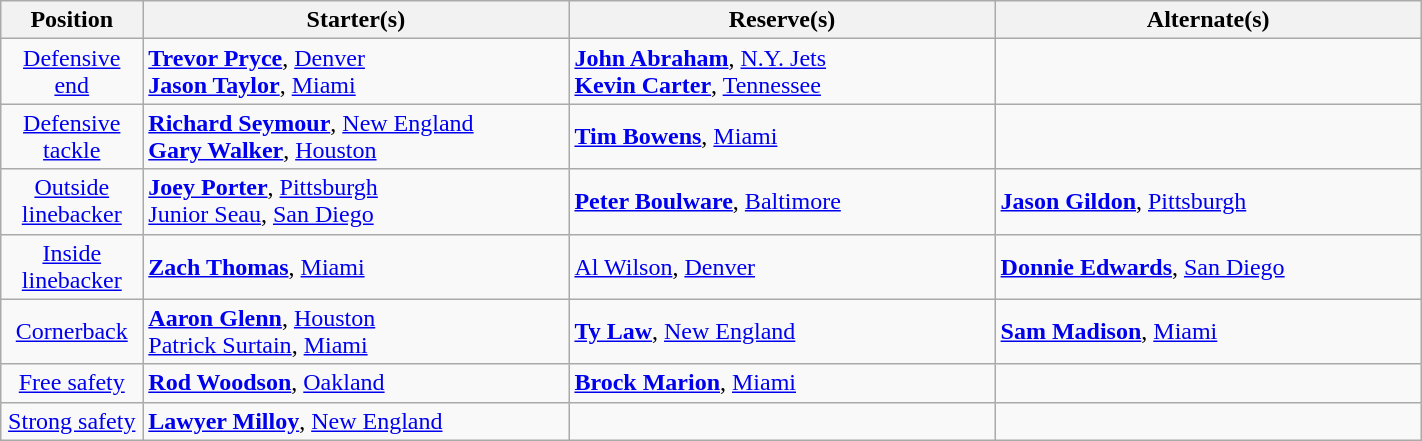<table class="wikitable" style="width:75%;">
<tr>
<th style="width:10%;">Position</th>
<th style="width:30%;">Starter(s)</th>
<th style="width:30%;">Reserve(s)</th>
<th style="width:30%;">Alternate(s)</th>
</tr>
<tr>
<td align=center><a href='#'>Defensive end</a></td>
<td> <strong><a href='#'>Trevor Pryce</a></strong>, <a href='#'>Denver</a><br> <strong><a href='#'>Jason Taylor</a></strong>, <a href='#'>Miami</a></td>
<td> <strong><a href='#'>John Abraham</a></strong>, <a href='#'>N.Y. Jets</a><br> <strong><a href='#'>Kevin Carter</a></strong>, <a href='#'>Tennessee</a></td>
<td></td>
</tr>
<tr>
<td align=center><a href='#'>Defensive tackle</a></td>
<td> <strong><a href='#'>Richard Seymour</a></strong>, <a href='#'>New England</a><br> <strong><a href='#'>Gary Walker</a></strong>, <a href='#'>Houston</a></td>
<td> <strong><a href='#'>Tim Bowens</a></strong>, <a href='#'>Miami</a></td>
<td></td>
</tr>
<tr>
<td align=center><a href='#'>Outside linebacker</a></td>
<td> <strong><a href='#'>Joey Porter</a></strong>, <a href='#'>Pittsburgh</a><br> <a href='#'>Junior Seau</a>, <a href='#'>San Diego</a></td>
<td> <strong><a href='#'>Peter Boulware</a></strong>, <a href='#'>Baltimore</a></td>
<td> <strong><a href='#'>Jason Gildon</a></strong>, <a href='#'>Pittsburgh</a></td>
</tr>
<tr>
<td align=center><a href='#'>Inside linebacker</a></td>
<td> <strong><a href='#'>Zach Thomas</a></strong>, <a href='#'>Miami</a></td>
<td> <a href='#'>Al Wilson</a>, <a href='#'>Denver</a></td>
<td> <strong><a href='#'>Donnie Edwards</a></strong>, <a href='#'>San Diego</a></td>
</tr>
<tr>
<td align=center><a href='#'>Cornerback</a></td>
<td> <strong><a href='#'>Aaron Glenn</a></strong>, <a href='#'>Houston</a><br> <a href='#'>Patrick Surtain</a>, <a href='#'>Miami</a></td>
<td> <strong><a href='#'>Ty Law</a></strong>, <a href='#'>New England</a></td>
<td> <strong><a href='#'>Sam Madison</a></strong>, <a href='#'>Miami</a></td>
</tr>
<tr>
<td align=center><a href='#'>Free safety</a></td>
<td> <strong><a href='#'>Rod Woodson</a></strong>, <a href='#'>Oakland</a></td>
<td> <strong><a href='#'>Brock Marion</a></strong>, <a href='#'>Miami</a></td>
<td></td>
</tr>
<tr>
<td align=center><a href='#'>Strong safety</a></td>
<td> <strong><a href='#'>Lawyer Milloy</a></strong>, <a href='#'>New England</a></td>
<td></td>
<td></td>
</tr>
</table>
